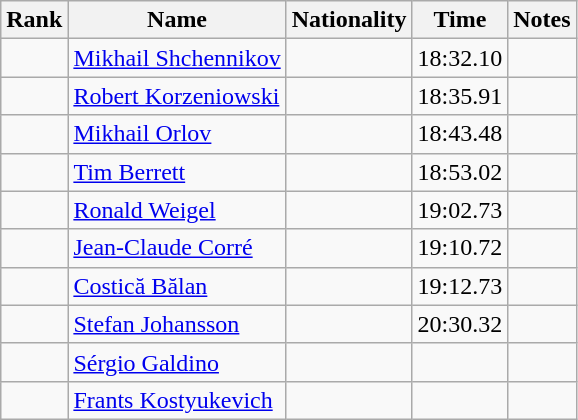<table class="wikitable sortable" style="text-align:center">
<tr>
<th>Rank</th>
<th>Name</th>
<th>Nationality</th>
<th>Time</th>
<th>Notes</th>
</tr>
<tr>
<td></td>
<td align="left"><a href='#'>Mikhail Shchennikov</a></td>
<td align=left></td>
<td>18:32.10</td>
<td></td>
</tr>
<tr>
<td></td>
<td align="left"><a href='#'>Robert Korzeniowski</a></td>
<td align=left></td>
<td>18:35.91</td>
<td></td>
</tr>
<tr>
<td></td>
<td align="left"><a href='#'>Mikhail Orlov</a></td>
<td align=left></td>
<td>18:43.48</td>
<td></td>
</tr>
<tr>
<td></td>
<td align="left"><a href='#'>Tim Berrett</a></td>
<td align=left></td>
<td>18:53.02</td>
<td></td>
</tr>
<tr>
<td></td>
<td align="left"><a href='#'>Ronald Weigel</a></td>
<td align=left></td>
<td>19:02.73</td>
<td></td>
</tr>
<tr>
<td></td>
<td align="left"><a href='#'>Jean-Claude Corré</a></td>
<td align=left></td>
<td>19:10.72</td>
<td></td>
</tr>
<tr>
<td></td>
<td align="left"><a href='#'>Costică Bălan</a></td>
<td align=left></td>
<td>19:12.73</td>
<td></td>
</tr>
<tr>
<td></td>
<td align="left"><a href='#'>Stefan Johansson</a></td>
<td align=left></td>
<td>20:30.32</td>
<td></td>
</tr>
<tr>
<td></td>
<td align="left"><a href='#'>Sérgio Galdino</a></td>
<td align=left></td>
<td></td>
<td></td>
</tr>
<tr>
<td></td>
<td align="left"><a href='#'>Frants Kostyukevich</a></td>
<td align=left></td>
<td></td>
<td></td>
</tr>
</table>
